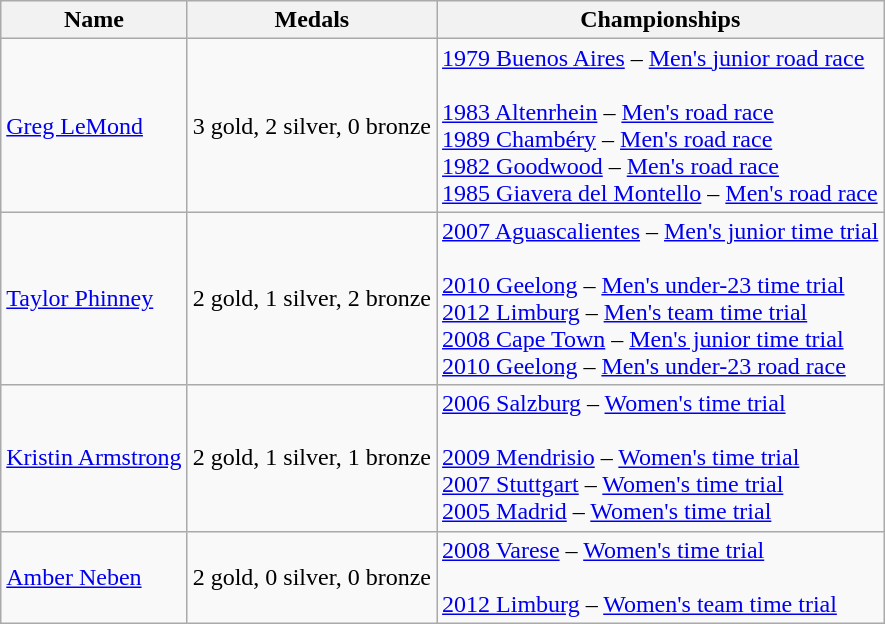<table class="wikitable">
<tr>
<th>Name</th>
<th>Medals</th>
<th>Championships</th>
</tr>
<tr>
<td><a href='#'>Greg LeMond</a></td>
<td>3 gold, 2 silver, 0 bronze</td>
<td> <a href='#'>1979 Buenos Aires</a> – <a href='#'>Men's junior road race</a><br><br> <a href='#'>1983 Altenrhein</a> – <a href='#'>Men's road race</a><br>
 <a href='#'>1989 Chambéry</a> – <a href='#'>Men's road race</a><br>
 <a href='#'>1982 Goodwood</a> – <a href='#'>Men's road race</a><br>
 <a href='#'>1985 Giavera del Montello</a> – <a href='#'>Men's road race</a></td>
</tr>
<tr>
<td><a href='#'>Taylor Phinney</a></td>
<td>2 gold, 1 silver, 2 bronze</td>
<td> <a href='#'>2007 Aguascalientes</a> – <a href='#'>Men's junior time trial</a><br><br> <a href='#'>2010 Geelong</a> – <a href='#'>Men's under-23 time trial</a><br>
 <a href='#'>2012 Limburg</a> – <a href='#'>Men's team time trial</a><br>
 <a href='#'>2008 Cape Town</a> – <a href='#'>Men's junior time trial</a><br>
 <a href='#'>2010 Geelong</a> – <a href='#'>Men's under-23 road race</a></td>
</tr>
<tr>
<td><a href='#'>Kristin Armstrong</a></td>
<td>2 gold, 1 silver, 1 bronze</td>
<td> <a href='#'>2006 Salzburg</a> – <a href='#'>Women's time trial</a><br><br> <a href='#'>2009 Mendrisio</a> – <a href='#'>Women's time trial</a><br>
 <a href='#'>2007 Stuttgart</a> – <a href='#'>Women's time trial</a><br>
 <a href='#'>2005 Madrid</a> – <a href='#'>Women's time trial</a></td>
</tr>
<tr>
<td><a href='#'>Amber Neben</a></td>
<td>2 gold, 0 silver, 0 bronze</td>
<td> <a href='#'>2008 Varese</a> – <a href='#'>Women's time trial</a><br><br> <a href='#'>2012 Limburg</a> – <a href='#'>Women's team time trial</a><br></td>
</tr>
</table>
